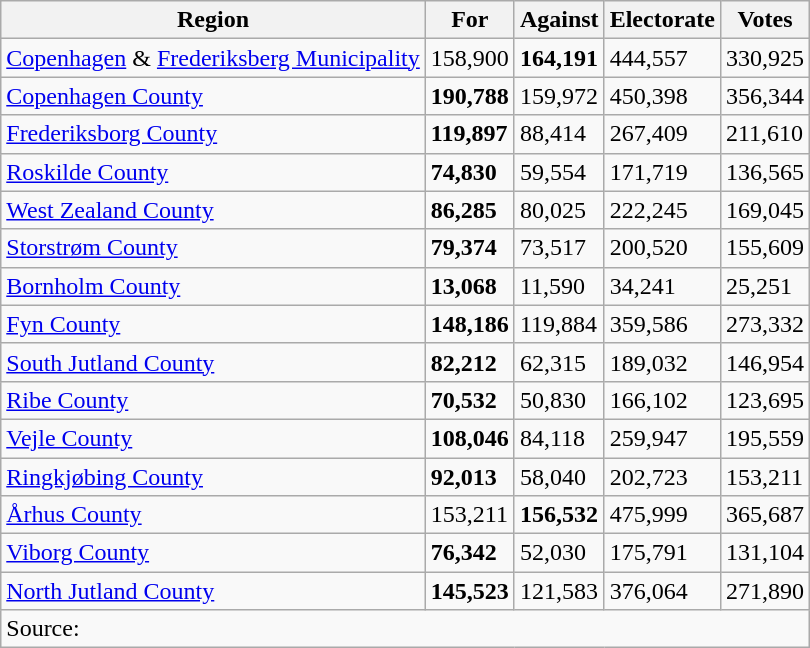<table class="wikitable sortable">
<tr>
<th>Region</th>
<th>For</th>
<th>Against</th>
<th>Electorate</th>
<th>Votes</th>
</tr>
<tr>
<td><a href='#'>Copenhagen</a> & <a href='#'>Frederiksberg Municipality</a></td>
<td>158,900</td>
<td><strong>164,191</strong></td>
<td>444,557</td>
<td>330,925</td>
</tr>
<tr>
<td><a href='#'>Copenhagen County</a></td>
<td><strong>190,788</strong></td>
<td>159,972</td>
<td>450,398</td>
<td>356,344</td>
</tr>
<tr>
<td><a href='#'>Frederiksborg County</a></td>
<td><strong>119,897</strong></td>
<td>88,414</td>
<td>267,409</td>
<td>211,610</td>
</tr>
<tr>
<td><a href='#'>Roskilde County</a></td>
<td><strong>74,830</strong></td>
<td>59,554</td>
<td>171,719</td>
<td>136,565</td>
</tr>
<tr>
<td><a href='#'>West Zealand County</a></td>
<td><strong>86,285</strong></td>
<td>80,025</td>
<td>222,245</td>
<td>169,045</td>
</tr>
<tr>
<td><a href='#'>Storstrøm County</a></td>
<td><strong>79,374</strong></td>
<td>73,517</td>
<td>200,520</td>
<td>155,609</td>
</tr>
<tr>
<td><a href='#'>Bornholm County</a></td>
<td><strong>13,068</strong></td>
<td>11,590</td>
<td>34,241</td>
<td>25,251</td>
</tr>
<tr>
<td><a href='#'>Fyn County</a></td>
<td><strong>148,186</strong></td>
<td>119,884</td>
<td>359,586</td>
<td>273,332</td>
</tr>
<tr>
<td><a href='#'>South Jutland County</a></td>
<td><strong>82,212</strong></td>
<td>62,315</td>
<td>189,032</td>
<td>146,954</td>
</tr>
<tr>
<td><a href='#'>Ribe County</a></td>
<td><strong>70,532</strong></td>
<td>50,830</td>
<td>166,102</td>
<td>123,695</td>
</tr>
<tr>
<td><a href='#'>Vejle County</a></td>
<td><strong>108,046</strong></td>
<td>84,118</td>
<td>259,947</td>
<td>195,559</td>
</tr>
<tr>
<td><a href='#'>Ringkjøbing County</a></td>
<td><strong>92,013</strong></td>
<td>58,040</td>
<td>202,723</td>
<td>153,211</td>
</tr>
<tr>
<td><a href='#'>Århus County</a></td>
<td>153,211</td>
<td><strong>156,532</strong></td>
<td>475,999</td>
<td>365,687</td>
</tr>
<tr>
<td><a href='#'>Viborg County</a></td>
<td><strong>76,342</strong></td>
<td>52,030</td>
<td>175,791</td>
<td>131,104</td>
</tr>
<tr>
<td><a href='#'>North Jutland County</a></td>
<td><strong>145,523</strong></td>
<td>121,583</td>
<td>376,064</td>
<td>271,890</td>
</tr>
<tr class=sortbottom>
<td align=left colspan=9>Source: </td>
</tr>
</table>
